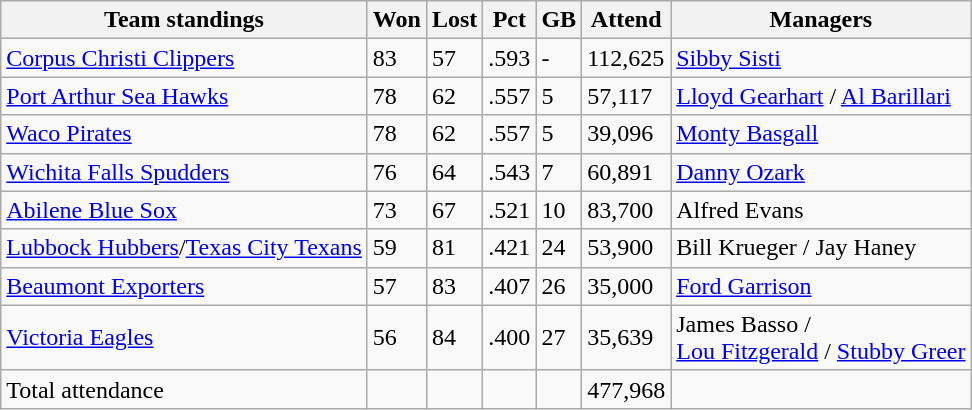<table class="wikitable">
<tr>
<th>Team standings</th>
<th>Won</th>
<th>Lost</th>
<th>Pct</th>
<th>GB</th>
<th>Attend</th>
<th>Managers</th>
</tr>
<tr>
<td><a href='#'>Corpus Christi Clippers</a></td>
<td>83</td>
<td>57</td>
<td>.593</td>
<td>-</td>
<td>112,625</td>
<td><a href='#'>Sibby Sisti</a></td>
</tr>
<tr>
<td><a href='#'>Port Arthur Sea Hawks</a></td>
<td>78</td>
<td>62</td>
<td>.557</td>
<td>5</td>
<td>57,117</td>
<td><a href='#'>Lloyd Gearhart</a> / <a href='#'>Al Barillari</a></td>
</tr>
<tr>
<td><a href='#'>Waco Pirates</a></td>
<td>78</td>
<td>62</td>
<td>.557</td>
<td>5</td>
<td>39,096</td>
<td><a href='#'>Monty Basgall</a></td>
</tr>
<tr>
<td><a href='#'>Wichita Falls Spudders</a></td>
<td>76</td>
<td>64</td>
<td>.543</td>
<td>7</td>
<td>60,891</td>
<td><a href='#'>Danny Ozark</a></td>
</tr>
<tr>
<td><a href='#'>Abilene Blue Sox</a></td>
<td>73</td>
<td>67</td>
<td>.521</td>
<td>10</td>
<td>83,700</td>
<td>Alfred Evans</td>
</tr>
<tr>
<td><a href='#'>Lubbock Hubbers</a>/<a href='#'>Texas City Texans</a></td>
<td>59</td>
<td>81</td>
<td>.421</td>
<td>24</td>
<td>53,900</td>
<td>Bill Krueger / Jay Haney</td>
</tr>
<tr>
<td><a href='#'>Beaumont Exporters</a></td>
<td>57</td>
<td>83</td>
<td>.407</td>
<td>26</td>
<td>35,000</td>
<td><a href='#'>Ford Garrison</a></td>
</tr>
<tr>
<td><a href='#'>Victoria Eagles</a></td>
<td>56</td>
<td>84</td>
<td>.400</td>
<td>27</td>
<td>35,639</td>
<td>James Basso /<br><a href='#'>Lou Fitzgerald</a> / <a href='#'>Stubby Greer</a></td>
</tr>
<tr>
<td>Total attendance</td>
<td></td>
<td></td>
<td></td>
<td></td>
<td>477,968</td>
</tr>
</table>
